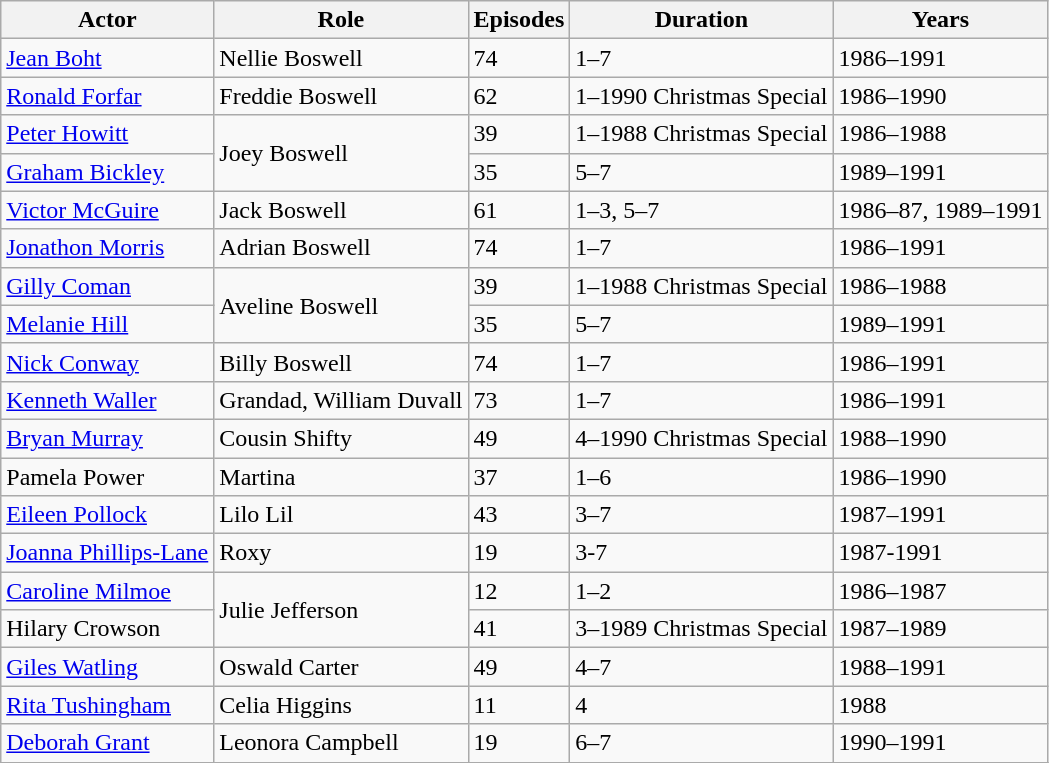<table class="wikitable">
<tr ">
<th>Actor</th>
<th>Role</th>
<th>Episodes</th>
<th>Duration</th>
<th>Years</th>
</tr>
<tr>
<td><a href='#'>Jean Boht</a></td>
<td>Nellie Boswell</td>
<td>74</td>
<td>1–7</td>
<td>1986–1991</td>
</tr>
<tr>
<td><a href='#'>Ronald Forfar</a></td>
<td>Freddie Boswell</td>
<td>62</td>
<td>1–1990 Christmas Special</td>
<td>1986–1990</td>
</tr>
<tr>
<td><a href='#'>Peter Howitt</a></td>
<td rowspan="2">Joey Boswell</td>
<td>39</td>
<td>1–1988 Christmas Special</td>
<td>1986–1988</td>
</tr>
<tr>
<td><a href='#'>Graham Bickley</a></td>
<td>35</td>
<td>5–7</td>
<td>1989–1991</td>
</tr>
<tr>
<td><a href='#'>Victor McGuire</a></td>
<td>Jack Boswell</td>
<td>61</td>
<td>1–3, 5–7</td>
<td>1986–87, 1989–1991</td>
</tr>
<tr>
<td><a href='#'>Jonathon Morris</a></td>
<td>Adrian Boswell</td>
<td>74</td>
<td>1–7</td>
<td>1986–1991</td>
</tr>
<tr>
<td><a href='#'>Gilly Coman</a></td>
<td rowspan="2">Aveline Boswell</td>
<td>39</td>
<td>1–1988 Christmas Special</td>
<td>1986–1988</td>
</tr>
<tr>
<td><a href='#'>Melanie Hill</a></td>
<td>35</td>
<td>5–7</td>
<td>1989–1991</td>
</tr>
<tr>
<td><a href='#'>Nick Conway</a></td>
<td>Billy Boswell</td>
<td>74</td>
<td>1–7</td>
<td>1986–1991</td>
</tr>
<tr>
<td><a href='#'>Kenneth Waller</a></td>
<td>Grandad, William Duvall</td>
<td>73</td>
<td>1–7</td>
<td>1986–1991</td>
</tr>
<tr>
<td><a href='#'>Bryan Murray</a></td>
<td>Cousin Shifty</td>
<td>49</td>
<td>4–1990 Christmas Special</td>
<td>1988–1990</td>
</tr>
<tr>
<td>Pamela Power</td>
<td>Martina</td>
<td>37</td>
<td>1–6</td>
<td>1986–1990</td>
</tr>
<tr>
<td><a href='#'>Eileen Pollock</a></td>
<td>Lilo Lil</td>
<td>43</td>
<td>3–7</td>
<td>1987–1991</td>
</tr>
<tr>
<td><a href='#'>Joanna Phillips-Lane</a></td>
<td>Roxy</td>
<td>19</td>
<td>3-7</td>
<td>1987-1991</td>
</tr>
<tr>
<td><a href='#'>Caroline Milmoe</a></td>
<td rowspan="2">Julie Jefferson</td>
<td>12</td>
<td>1–2</td>
<td>1986–1987</td>
</tr>
<tr>
<td>Hilary Crowson</td>
<td>41</td>
<td>3–1989 Christmas Special</td>
<td>1987–1989</td>
</tr>
<tr>
<td><a href='#'>Giles Watling</a></td>
<td>Oswald Carter</td>
<td>49</td>
<td>4–7</td>
<td>1988–1991</td>
</tr>
<tr>
<td><a href='#'>Rita Tushingham</a></td>
<td>Celia Higgins</td>
<td>11</td>
<td>4</td>
<td>1988</td>
</tr>
<tr>
<td><a href='#'>Deborah Grant</a></td>
<td>Leonora Campbell</td>
<td>19</td>
<td>6–7</td>
<td>1990–1991</td>
</tr>
<tr>
</tr>
</table>
